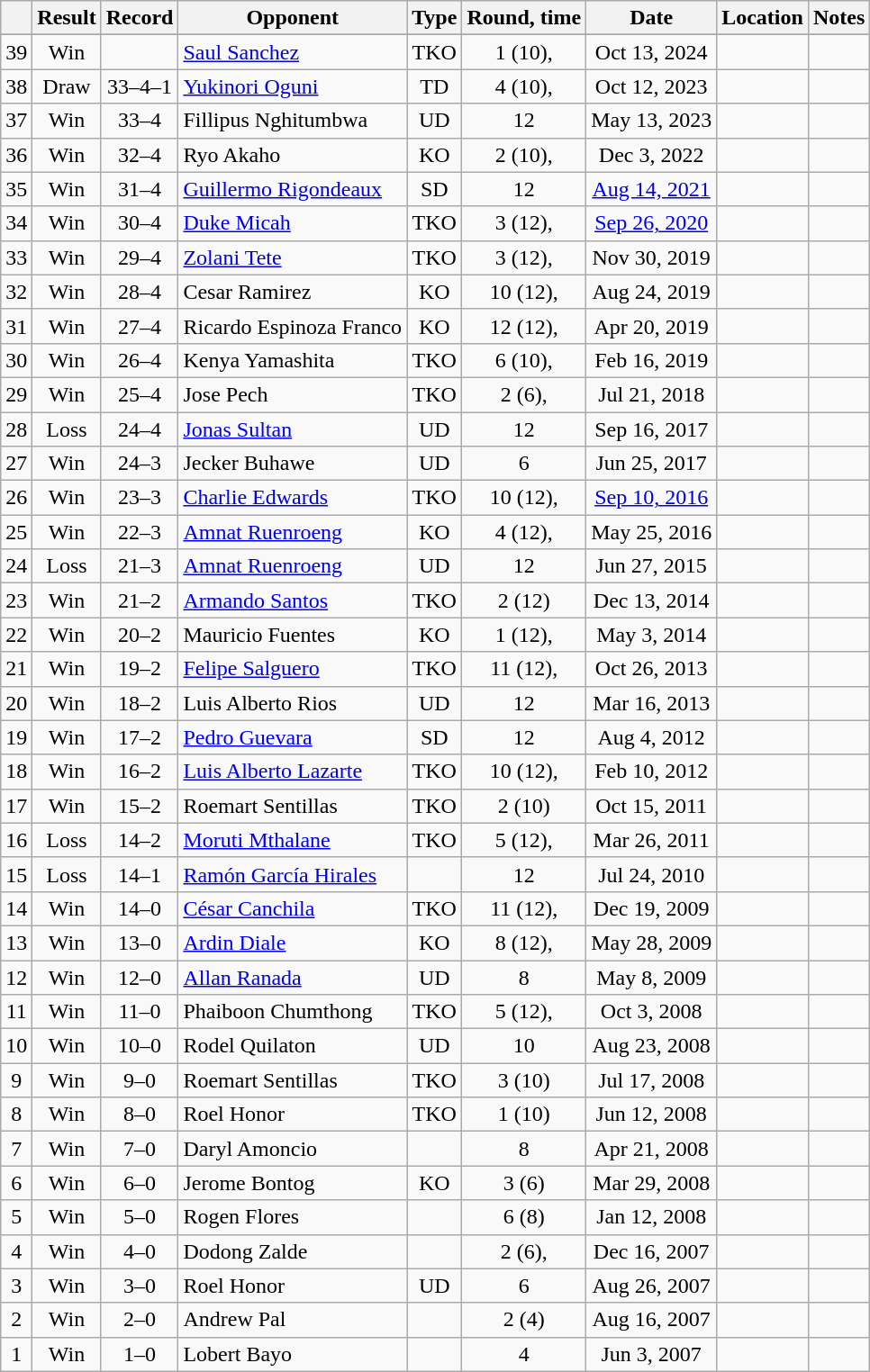<table class="wikitable" style="text-align:center">
<tr>
<th></th>
<th>Result</th>
<th>Record</th>
<th>Opponent</th>
<th>Type</th>
<th>Round, time</th>
<th>Date</th>
<th>Location</th>
<th>Notes</th>
</tr>
<tr>
</tr>
<tr>
<td>39</td>
<td>Win</td>
<td></td>
<td align=left><a href='#'>Saul Sanchez</a></td>
<td>TKO</td>
<td>1 (10), </td>
<td>Oct 13, 2024</td>
<td align=left></td>
<td></td>
</tr>
<tr>
<td>38</td>
<td>Draw</td>
<td>33–4–1</td>
<td align=left><a href='#'>Yukinori Oguni</a></td>
<td>TD</td>
<td>4 (10), </td>
<td>Oct 12, 2023</td>
<td align=left></td>
<td align=left></td>
</tr>
<tr>
<td>37</td>
<td>Win</td>
<td>33–4</td>
<td align=left>Fillipus Nghitumbwa</td>
<td>UD</td>
<td>12</td>
<td>May 13, 2023</td>
<td align=left></td>
<td align=left></td>
</tr>
<tr>
<td>36</td>
<td>Win</td>
<td>32–4</td>
<td align=left>Ryo Akaho</td>
<td>KO</td>
<td>2 (10), </td>
<td>Dec 3, 2022</td>
<td align=left></td>
<td align=left></td>
</tr>
<tr>
<td>35</td>
<td>Win</td>
<td>31–4</td>
<td align=left><a href='#'>Guillermo Rigondeaux</a></td>
<td>SD</td>
<td>12</td>
<td><a href='#'>Aug 14, 2021</a></td>
<td align=left></td>
<td align=left></td>
</tr>
<tr>
<td>34</td>
<td>Win</td>
<td>30–4</td>
<td align=left><a href='#'>Duke Micah</a></td>
<td>TKO</td>
<td>3 (12), </td>
<td><a href='#'>Sep 26, 2020</a></td>
<td align=left></td>
<td align=left></td>
</tr>
<tr>
<td>33</td>
<td>Win</td>
<td>29–4</td>
<td align=left><a href='#'>Zolani Tete</a></td>
<td>TKO</td>
<td>3 (12), </td>
<td>Nov 30, 2019</td>
<td align=left></td>
<td align=left></td>
</tr>
<tr>
<td>32</td>
<td>Win</td>
<td>28–4</td>
<td align=left>Cesar Ramirez</td>
<td>KO</td>
<td>10 (12), </td>
<td>Aug 24, 2019</td>
<td align=left></td>
<td align=left></td>
</tr>
<tr>
<td>31</td>
<td>Win</td>
<td>27–4</td>
<td align=left>Ricardo Espinoza Franco</td>
<td>KO</td>
<td>12 (12), </td>
<td>Apr 20, 2019</td>
<td align=left></td>
<td align=left></td>
</tr>
<tr>
<td>30</td>
<td>Win</td>
<td>26–4</td>
<td align=left>Kenya Yamashita</td>
<td>TKO</td>
<td>6 (10), </td>
<td>Feb 16, 2019</td>
<td align=left></td>
<td align=left></td>
</tr>
<tr>
<td>29</td>
<td>Win</td>
<td>25–4</td>
<td align=left>Jose Pech</td>
<td>TKO</td>
<td>2 (6), </td>
<td>Jul 21, 2018</td>
<td align=left></td>
<td align=left></td>
</tr>
<tr>
<td>28</td>
<td>Loss</td>
<td>24–4</td>
<td align=left><a href='#'>Jonas Sultan</a></td>
<td>UD</td>
<td>12</td>
<td>Sep 16, 2017</td>
<td align=left></td>
<td align=left></td>
</tr>
<tr>
<td>27</td>
<td>Win</td>
<td>24–3</td>
<td align=left>Jecker Buhawe</td>
<td>UD</td>
<td>6</td>
<td>Jun 25, 2017</td>
<td align=left></td>
<td align=left></td>
</tr>
<tr>
<td>26</td>
<td>Win</td>
<td>23–3</td>
<td align=left><a href='#'>Charlie Edwards</a></td>
<td>TKO</td>
<td>10 (12), </td>
<td><a href='#'>Sep 10, 2016</a></td>
<td align=left></td>
<td align=left></td>
</tr>
<tr>
<td>25</td>
<td>Win</td>
<td>22–3</td>
<td align=left><a href='#'>Amnat Ruenroeng</a></td>
<td>KO</td>
<td>4 (12), </td>
<td>May 25, 2016</td>
<td align=left></td>
<td align=left></td>
</tr>
<tr>
<td>24</td>
<td>Loss</td>
<td>21–3</td>
<td align=left><a href='#'>Amnat Ruenroeng</a></td>
<td>UD</td>
<td>12</td>
<td>Jun 27, 2015</td>
<td align=left></td>
<td align=left></td>
</tr>
<tr>
<td>23</td>
<td>Win</td>
<td>21–2</td>
<td align=left><a href='#'>Armando Santos</a></td>
<td>TKO</td>
<td>2 (12)</td>
<td>Dec 13, 2014</td>
<td align=left></td>
<td align=left></td>
</tr>
<tr>
<td>22</td>
<td>Win</td>
<td>20–2</td>
<td align=left>Mauricio Fuentes</td>
<td>KO</td>
<td>1 (12), </td>
<td>May 3, 2014</td>
<td align=left></td>
<td align=left></td>
</tr>
<tr>
<td>21</td>
<td>Win</td>
<td>19–2</td>
<td align=left><a href='#'>Felipe Salguero</a></td>
<td>TKO</td>
<td>11 (12), </td>
<td>Oct 26, 2013</td>
<td align=left></td>
<td align=left></td>
</tr>
<tr>
<td>20</td>
<td>Win</td>
<td>18–2</td>
<td align=left>Luis Alberto Rios</td>
<td>UD</td>
<td>12</td>
<td>Mar 16, 2013</td>
<td align=left></td>
<td align=left></td>
</tr>
<tr>
<td>19</td>
<td>Win</td>
<td>17–2</td>
<td align=left><a href='#'>Pedro Guevara</a></td>
<td>SD</td>
<td>12</td>
<td>Aug 4, 2012</td>
<td align=left></td>
<td align=left></td>
</tr>
<tr>
<td>18</td>
<td>Win</td>
<td>16–2</td>
<td align=left><a href='#'>Luis Alberto Lazarte</a></td>
<td>TKO</td>
<td>10 (12), </td>
<td>Feb 10, 2012</td>
<td align=left></td>
<td align=left></td>
</tr>
<tr>
<td>17</td>
<td>Win</td>
<td>15–2</td>
<td align=left>Roemart Sentillas</td>
<td>TKO</td>
<td>2 (10)</td>
<td>Oct 15, 2011</td>
<td align=left></td>
<td align=left></td>
</tr>
<tr>
<td>16</td>
<td>Loss</td>
<td>14–2</td>
<td align=left><a href='#'>Moruti Mthalane</a></td>
<td>TKO</td>
<td>5 (12), </td>
<td>Mar 26, 2011</td>
<td align=left></td>
<td align=left></td>
</tr>
<tr>
<td>15</td>
<td>Loss</td>
<td>14–1</td>
<td align=left><a href='#'>Ramón García Hirales</a></td>
<td></td>
<td>12</td>
<td>Jul 24, 2010</td>
<td align=left></td>
<td align=left></td>
</tr>
<tr>
<td>14</td>
<td>Win</td>
<td>14–0</td>
<td align=left><a href='#'>César Canchila</a></td>
<td>TKO</td>
<td>11 (12), </td>
<td>Dec 19, 2009</td>
<td align=left></td>
<td align=left></td>
</tr>
<tr>
<td>13</td>
<td>Win</td>
<td>13–0</td>
<td align=left><a href='#'>Ardin Diale</a></td>
<td>KO</td>
<td>8 (12), </td>
<td>May 28, 2009</td>
<td align=left></td>
<td align=left></td>
</tr>
<tr>
<td>12</td>
<td>Win</td>
<td>12–0</td>
<td align=left><a href='#'>Allan Ranada</a></td>
<td>UD</td>
<td>8</td>
<td>May 8, 2009</td>
<td align=left></td>
<td align=left></td>
</tr>
<tr>
<td>11</td>
<td>Win</td>
<td>11–0</td>
<td align=left>Phaiboon Chumthong</td>
<td>TKO</td>
<td>5 (12), </td>
<td>Oct 3, 2008</td>
<td align=left></td>
<td align=left></td>
</tr>
<tr>
<td>10</td>
<td>Win</td>
<td>10–0</td>
<td align=left>Rodel Quilaton</td>
<td>UD</td>
<td>10</td>
<td>Aug 23, 2008</td>
<td align=left></td>
<td align=left></td>
</tr>
<tr>
<td>9</td>
<td>Win</td>
<td>9–0</td>
<td align=left>Roemart Sentillas</td>
<td>TKO</td>
<td>3 (10)</td>
<td>Jul 17, 2008</td>
<td align=left></td>
<td align=left></td>
</tr>
<tr>
<td>8</td>
<td>Win</td>
<td>8–0</td>
<td align=left>Roel Honor</td>
<td>TKO</td>
<td>1 (10)</td>
<td>Jun 12, 2008</td>
<td align=left></td>
<td align=left></td>
</tr>
<tr>
<td>7</td>
<td>Win</td>
<td>7–0</td>
<td align=left>Daryl Amoncio</td>
<td></td>
<td>8</td>
<td>Apr 21, 2008</td>
<td align=left></td>
<td align=left></td>
</tr>
<tr>
<td>6</td>
<td>Win</td>
<td>6–0</td>
<td align=left>Jerome Bontog</td>
<td>KO</td>
<td>3 (6)</td>
<td>Mar 29, 2008</td>
<td align=left></td>
<td align=left></td>
</tr>
<tr>
<td>5</td>
<td>Win</td>
<td>5–0</td>
<td align=left>Rogen Flores</td>
<td></td>
<td>6 (8)</td>
<td>Jan 12, 2008</td>
<td align=left></td>
<td align=left></td>
</tr>
<tr>
<td>4</td>
<td>Win</td>
<td>4–0</td>
<td align=left>Dodong Zalde</td>
<td></td>
<td>2 (6), </td>
<td>Dec 16, 2007</td>
<td align=left></td>
<td align=left></td>
</tr>
<tr>
<td>3</td>
<td>Win</td>
<td>3–0</td>
<td align=left>Roel Honor</td>
<td>UD</td>
<td>6</td>
<td>Aug 26, 2007</td>
<td align=left></td>
<td align=left></td>
</tr>
<tr>
<td>2</td>
<td>Win</td>
<td>2–0</td>
<td align=left>Andrew Pal</td>
<td></td>
<td>2 (4)</td>
<td>Aug 16, 2007</td>
<td align=left></td>
<td align=left></td>
</tr>
<tr>
<td>1</td>
<td>Win</td>
<td>1–0</td>
<td align=left>Lobert Bayo</td>
<td></td>
<td>4</td>
<td>Jun 3, 2007</td>
<td align=left></td>
<td align=left></td>
</tr>
</table>
